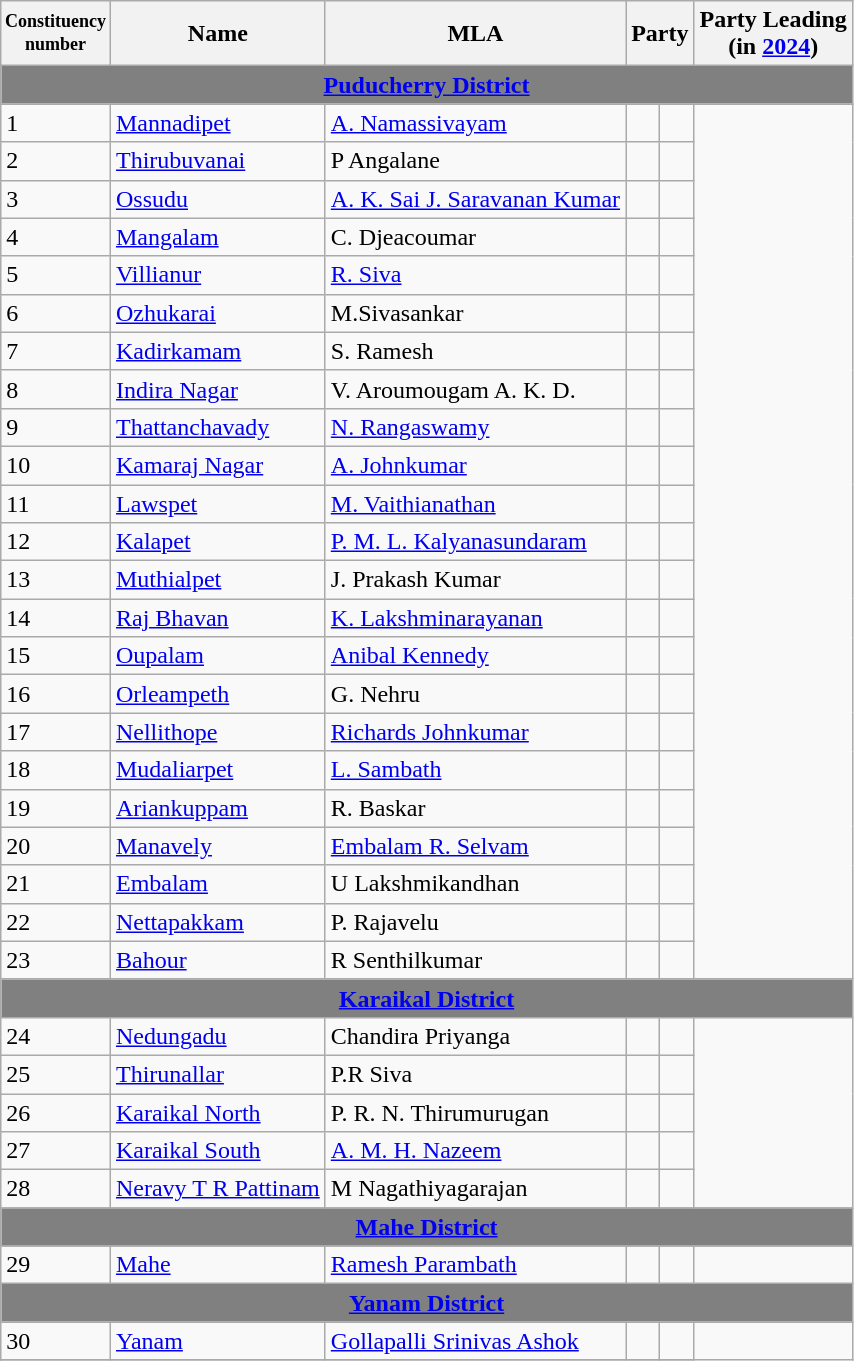<table class="wikitable sortable collapsible collapsed">
<tr>
<th style="font-size:75%">Constituency<br>number</th>
<th>Name</th>
<th>MLA</th>
<th colspan=2>Party</th>
<th colspan=2>Party Leading <br>(in <a href='#'>2024</a>)</th>
</tr>
<tr>
<td colspan="7" align="center" style="background-color:grey"><a href='#'><span><strong>Puducherry District</strong></span></a></td>
</tr>
<tr>
<td>1</td>
<td><a href='#'>Mannadipet</a></td>
<td><a href='#'>A. Namassivayam</a></td>
<td></td>
<td></td>
</tr>
<tr>
<td>2</td>
<td><a href='#'>Thirubuvanai</a></td>
<td>P Angalane</td>
<td></td>
<td></td>
</tr>
<tr>
<td>3</td>
<td><a href='#'>Ossudu</a></td>
<td><a href='#'>A. K. Sai J. Saravanan Kumar</a></td>
<td></td>
<td></td>
</tr>
<tr>
<td>4</td>
<td><a href='#'>Mangalam</a></td>
<td>C. Djeacoumar</td>
<td></td>
<td></td>
</tr>
<tr>
<td>5</td>
<td><a href='#'>Villianur</a></td>
<td><a href='#'>R. Siva</a></td>
<td></td>
<td></td>
</tr>
<tr>
<td>6</td>
<td><a href='#'>Ozhukarai</a></td>
<td>M.Sivasankar</td>
<td></td>
<td></td>
</tr>
<tr>
<td>7</td>
<td><a href='#'>Kadirkamam</a></td>
<td>S. Ramesh</td>
<td></td>
<td></td>
</tr>
<tr>
<td>8</td>
<td><a href='#'>Indira Nagar</a></td>
<td>V. Aroumougam A. K. D.</td>
<td></td>
<td></td>
</tr>
<tr>
<td>9</td>
<td><a href='#'>Thattanchavady</a></td>
<td><a href='#'>N. Rangaswamy</a></td>
<td></td>
<td></td>
</tr>
<tr>
<td>10</td>
<td><a href='#'>Kamaraj Nagar</a></td>
<td><a href='#'>A. Johnkumar</a></td>
<td></td>
<td></td>
</tr>
<tr>
<td>11</td>
<td><a href='#'>Lawspet</a></td>
<td><a href='#'>M. Vaithianathan</a></td>
<td></td>
<td></td>
</tr>
<tr>
<td>12</td>
<td><a href='#'>Kalapet</a></td>
<td><a href='#'>P. M. L. Kalyanasundaram</a></td>
<td></td>
<td></td>
</tr>
<tr>
<td>13</td>
<td><a href='#'>Muthialpet</a></td>
<td>J. Prakash Kumar</td>
<td></td>
<td></td>
</tr>
<tr>
<td>14</td>
<td><a href='#'>Raj Bhavan</a></td>
<td><a href='#'>K. Lakshminarayanan</a></td>
<td></td>
<td></td>
</tr>
<tr>
<td>15</td>
<td><a href='#'>Oupalam</a></td>
<td><a href='#'>Anibal Kennedy</a></td>
<td></td>
<td></td>
</tr>
<tr>
<td>16</td>
<td><a href='#'>Orleampeth</a></td>
<td>G. Nehru</td>
<td></td>
<td></td>
</tr>
<tr>
<td>17</td>
<td><a href='#'>Nellithope</a></td>
<td><a href='#'>Richards Johnkumar</a></td>
<td></td>
<td></td>
</tr>
<tr>
<td>18</td>
<td><a href='#'>Mudaliarpet</a></td>
<td><a href='#'>L. Sambath</a></td>
<td></td>
<td></td>
</tr>
<tr>
<td>19</td>
<td><a href='#'>Ariankuppam</a></td>
<td>R. Baskar</td>
<td></td>
<td></td>
</tr>
<tr>
<td>20</td>
<td><a href='#'>Manavely</a></td>
<td><a href='#'>Embalam R. Selvam</a></td>
<td></td>
<td></td>
</tr>
<tr>
<td>21</td>
<td><a href='#'>Embalam</a></td>
<td>U Lakshmikandhan</td>
<td></td>
<td></td>
</tr>
<tr>
<td>22</td>
<td><a href='#'>Nettapakkam</a></td>
<td>P. Rajavelu</td>
<td></td>
<td></td>
</tr>
<tr>
<td>23</td>
<td><a href='#'>Bahour</a></td>
<td>R Senthilkumar</td>
<td></td>
<td></td>
</tr>
<tr>
<td colspan="7" align="center" style="background-color:grey"><a href='#'><span><strong>Karaikal District</strong></span></a></td>
</tr>
<tr>
<td>24</td>
<td><a href='#'>Nedungadu</a></td>
<td>Chandira Priyanga</td>
<td></td>
<td></td>
</tr>
<tr>
<td>25</td>
<td><a href='#'>Thirunallar</a></td>
<td>P.R Siva</td>
<td></td>
<td></td>
</tr>
<tr>
<td>26</td>
<td><a href='#'>Karaikal North</a></td>
<td>P. R. N. Thirumurugan</td>
<td></td>
<td></td>
</tr>
<tr>
<td>27</td>
<td><a href='#'>Karaikal South</a></td>
<td><a href='#'>A. M. H. Nazeem</a></td>
<td></td>
<td></td>
</tr>
<tr>
<td>28</td>
<td><a href='#'>Neravy T R Pattinam</a></td>
<td>M Nagathiyagarajan</td>
<td></td>
<td></td>
</tr>
<tr>
<td colspan="7" align="center" style="background-color:grey"><a href='#'><span><strong>Mahe District</strong></span></a></td>
</tr>
<tr>
<td>29</td>
<td><a href='#'>Mahe</a></td>
<td><a href='#'>Ramesh Parambath</a></td>
<td></td>
<td></td>
</tr>
<tr>
<td colspan="7" align="center" style="background-color:grey"><a href='#'><span><strong>Yanam District</strong></span></a></td>
</tr>
<tr>
<td>30</td>
<td><a href='#'>Yanam</a></td>
<td><a href='#'>Gollapalli Srinivas Ashok</a></td>
<td></td>
<td></td>
</tr>
<tr>
</tr>
</table>
